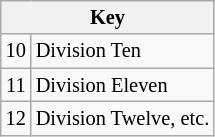<table class="wikitable" style="font-size:85%">
<tr>
<th colspan=2>Key</th>
</tr>
<tr>
<td style="text-align: center;">10</td>
<td>Division Ten</td>
</tr>
<tr>
<td style="text-align: center;">11</td>
<td>Division Eleven</td>
</tr>
<tr>
<td style="text-align: center;">12</td>
<td>Division Twelve, etc.</td>
</tr>
</table>
